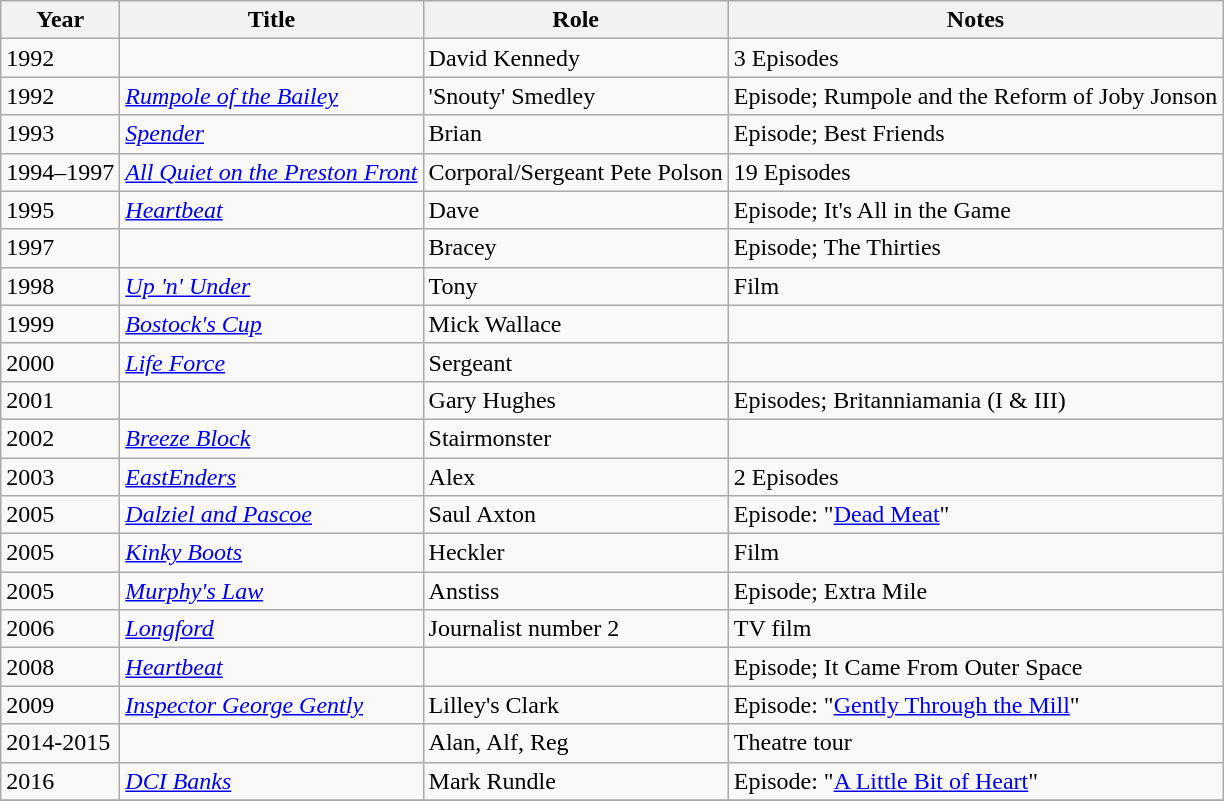<table class="wikitable sortable">
<tr>
<th>Year</th>
<th>Title</th>
<th>Role</th>
<th>Notes</th>
</tr>
<tr>
<td>1992</td>
<td><em></em></td>
<td>David Kennedy</td>
<td>3 Episodes</td>
</tr>
<tr>
<td>1992</td>
<td><em><a href='#'>Rumpole of the Bailey</a></em></td>
<td>'Snouty' Smedley</td>
<td>Episode; Rumpole and the Reform of Joby Jonson</td>
</tr>
<tr>
<td>1993</td>
<td><em><a href='#'>Spender</a></em></td>
<td>Brian</td>
<td>Episode; Best Friends</td>
</tr>
<tr>
<td>1994–1997</td>
<td><em><a href='#'>All Quiet on the Preston Front</a></em></td>
<td>Corporal/Sergeant Pete Polson</td>
<td>19 Episodes</td>
</tr>
<tr>
<td>1995</td>
<td><em><a href='#'>Heartbeat</a></em></td>
<td>Dave</td>
<td>Episode; It's All in the Game</td>
</tr>
<tr>
<td>1997</td>
<td><em></em></td>
<td>Bracey</td>
<td>Episode; The Thirties</td>
</tr>
<tr>
<td>1998</td>
<td><em><a href='#'>Up 'n' Under</a></em></td>
<td>Tony</td>
<td>Film</td>
</tr>
<tr>
<td>1999</td>
<td><em><a href='#'>Bostock's Cup</a></em></td>
<td>Mick Wallace</td>
<td></td>
</tr>
<tr>
<td>2000</td>
<td><em><a href='#'>Life Force</a></em></td>
<td>Sergeant</td>
<td></td>
</tr>
<tr>
<td>2001</td>
<td><em></em></td>
<td>Gary Hughes</td>
<td>Episodes; Britanniamania (I & III)</td>
</tr>
<tr>
<td>2002</td>
<td><em><a href='#'>Breeze Block</a></em></td>
<td>Stairmonster</td>
<td></td>
</tr>
<tr>
<td>2003</td>
<td><em><a href='#'>EastEnders</a></em></td>
<td>Alex</td>
<td>2 Episodes</td>
</tr>
<tr>
<td>2005</td>
<td><em><a href='#'>Dalziel and Pascoe</a></em></td>
<td>Saul Axton</td>
<td>Episode: "<a href='#'>Dead Meat</a>"</td>
</tr>
<tr>
<td>2005</td>
<td><em><a href='#'>Kinky Boots</a></em></td>
<td>Heckler</td>
<td>Film</td>
</tr>
<tr>
<td>2005</td>
<td><em><a href='#'>Murphy's Law</a></em></td>
<td>Anstiss</td>
<td>Episode; Extra Mile</td>
</tr>
<tr>
<td>2006</td>
<td><em><a href='#'>Longford</a></em></td>
<td>Journalist number 2</td>
<td>TV film</td>
</tr>
<tr>
<td>2008</td>
<td><em><a href='#'>Heartbeat</a></em></td>
<td></td>
<td>Episode; It Came From Outer Space</td>
</tr>
<tr>
<td>2009</td>
<td><em><a href='#'>Inspector George Gently</a></em></td>
<td>Lilley's Clark</td>
<td>Episode: "<a href='#'>Gently Through the Mill</a>"</td>
</tr>
<tr>
<td>2014-2015</td>
<td><em></em></td>
<td>Alan, Alf, Reg</td>
<td>Theatre tour</td>
</tr>
<tr>
<td>2016</td>
<td><em><a href='#'>DCI Banks</a></em></td>
<td>Mark Rundle</td>
<td>Episode: "<a href='#'>A Little Bit of Heart</a>"</td>
</tr>
<tr>
</tr>
</table>
